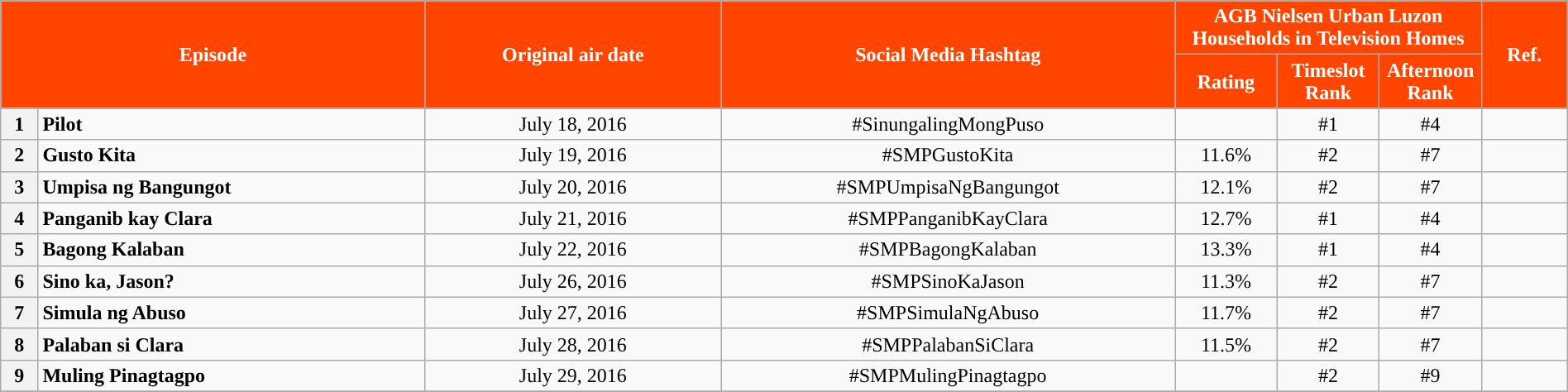<table class="wikitable" style="text-align:center; font-size:100%; line-height:18px;"  width="100%">
<tr>
<th colspan="2" rowspan="2" style="background-color:#FF4500; color:#ffffff;">Episode</th>
<th style="background:#FF4500; color:white" rowspan="2">Original air date</th>
<th style="background:#FF4500; color:white" rowspan="2">Social Media Hashtag</th>
<th style="background-color:#FF4500; color:#ffffff;" colspan="3">AGB Nielsen Urban Luzon Households in Television Homes</th>
<th rowspan="2" style="background:#FF4500; color:white">Ref.</th>
</tr>
<tr style="text-align: center style=">
<th style="background-color:#FF4500; width:75px; color:#ffffff;">Rating</th>
<th style="background-color:#FF4500; width:75px; color:#ffffff;">Timeslot Rank</th>
<th style="background-color:#FF4500; width:75px; color:#ffffff;">Afternoon Rank</th>
</tr>
<tr>
<th>1</th>
<td style="text-align: left;"><strong>Pilot</strong></td>
<td>July 18, 2016</td>
<td>#SinungalingMongPuso</td>
<td></td>
<td>#1</td>
<td>#4</td>
<td></td>
</tr>
<tr>
<th>2</th>
<td style="text-align: left;"><strong>Gusto Kita</strong></td>
<td>July 19, 2016</td>
<td>#SMPGustoKita</td>
<td>11.6%</td>
<td>#2</td>
<td>#7</td>
<td></td>
</tr>
<tr>
<th>3</th>
<td style="text-align: left;"><strong>Umpisa ng Bangungot</strong></td>
<td>July 20, 2016</td>
<td>#SMPUmpisaNgBangungot</td>
<td>12.1%</td>
<td>#2</td>
<td>#7</td>
<td></td>
</tr>
<tr>
<th>4</th>
<td style="text-align: left;"><strong>Panganib kay Clara</strong></td>
<td>July 21, 2016</td>
<td>#SMPPanganibKayClara</td>
<td>12.7%</td>
<td>#1</td>
<td>#4</td>
<td></td>
</tr>
<tr>
<th>5</th>
<td style="text-align: left;"><strong>Bagong Kalaban</strong></td>
<td>July 22, 2016</td>
<td>#SMPBagongKalaban</td>
<td>13.3%</td>
<td>#1</td>
<td>#4</td>
<td></td>
</tr>
<tr>
<th>6</th>
<td style="text-align: left;"><strong>Sino ka, Jason?</strong></td>
<td>July 26, 2016</td>
<td>#SMPSinoKaJason</td>
<td>11.3%</td>
<td>#2</td>
<td>#7</td>
<td></td>
</tr>
<tr>
<th>7</th>
<td style="text-align: left;"><strong>Simula ng Abuso</strong></td>
<td>July 27, 2016</td>
<td>#SMPSimulaNgAbuso</td>
<td>11.7%</td>
<td>#2</td>
<td>#7</td>
<td></td>
</tr>
<tr>
<th>8</th>
<td style="text-align: left;"><strong>Palaban si Clara</strong></td>
<td>July 28, 2016</td>
<td>#SMPPalabanSiClara</td>
<td>11.5%</td>
<td>#2</td>
<td>#7</td>
<td></td>
</tr>
<tr>
<th>9</th>
<td style="text-align: left;"><strong>Muling Pinagtagpo</strong></td>
<td>July 29, 2016</td>
<td>#SMPMulingPinagtagpo</td>
<td></td>
<td>#2</td>
<td>#9</td>
<td></td>
</tr>
<tr>
</tr>
</table>
